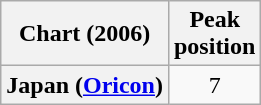<table class="wikitable plainrowheaders sortable" style="text-align:center;">
<tr>
<th scope="col">Chart (2006)</th>
<th scope="col">Peak<br>position</th>
</tr>
<tr>
<th scope="row">Japan (<a href='#'>Oricon</a>)</th>
<td>7</td>
</tr>
</table>
